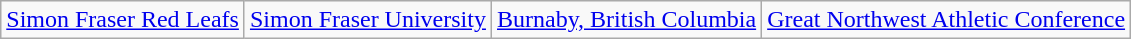<table class="wikitable">
<tr>
<td><a href='#'>Simon Fraser Red Leafs</a></td>
<td><a href='#'>Simon Fraser University</a></td>
<td><a href='#'>Burnaby, British Columbia</a></td>
<td><a href='#'>Great Northwest Athletic Conference</a></td>
</tr>
</table>
